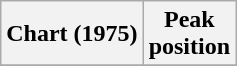<table class="wikitable sortable plainrowheaders" style="text-align:center">
<tr>
<th scope="col">Chart (1975)</th>
<th scope="col">Peak<br>position</th>
</tr>
<tr>
</tr>
</table>
